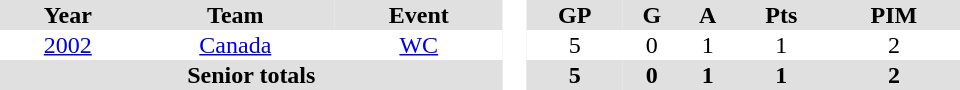<table border="0" cellpadding="1" cellspacing="0" ID="Table3" style="text-align:center; width:40em">
<tr ALIGN="center" bgcolor="#e0e0e0">
<th>Year</th>
<th>Team</th>
<th>Event</th>
<th ALIGN="center" rowspan="99" bgcolor="#ffffff"> </th>
<th>GP</th>
<th>G</th>
<th>A</th>
<th>Pts</th>
<th>PIM</th>
</tr>
<tr>
<td><a href='#'>2002</a></td>
<td><a href='#'>Canada</a></td>
<td><a href='#'>WC</a></td>
<td>5</td>
<td>0</td>
<td>1</td>
<td>1</td>
<td>2</td>
</tr>
<tr bgcolor="#e0e0e0">
<th colspan=3>Senior totals</th>
<th>5</th>
<th>0</th>
<th>1</th>
<th>1</th>
<th>2</th>
</tr>
</table>
